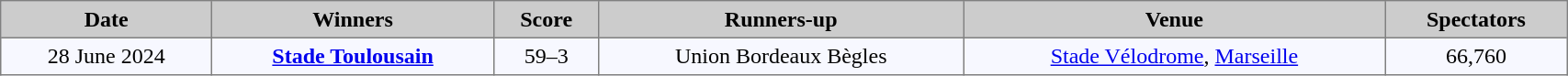<table bgcolor="#f7f8ff" cellpadding="4" width="90%" cellspacing="0" border="1" style="font-size: 100%; border: grey solid 1px; border-collapse: collapse;">
<tr bgcolor="#CCCCCC">
<td align=center><strong>Date</strong></td>
<td align=center><strong>Winners</strong></td>
<td align=center><strong>Score</strong></td>
<td align=center><strong>Runners-up</strong></td>
<td align=center><strong>Venue</strong></td>
<td align=center><strong>Spectators</strong></td>
</tr>
<tr>
<td align=center>28 June 2024</td>
<td align=center><strong><a href='#'>Stade Toulousain</a></strong></td>
<td align=center>59–3</td>
<td align=center>Union Bordeaux Bègles</td>
<td align=center><a href='#'>Stade Vélodrome</a>, <a href='#'>Marseille</a></td>
<td align=center>66,760</td>
</tr>
</table>
